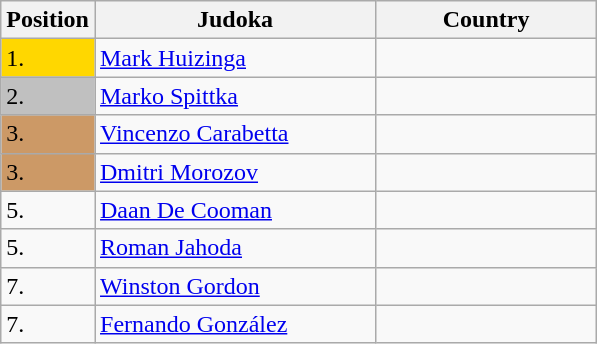<table class=wikitable>
<tr>
<th>Position</th>
<th width=180>Judoka</th>
<th width=140>Country</th>
</tr>
<tr>
<td bgcolor=gold>1.</td>
<td><a href='#'>Mark Huizinga</a></td>
<td></td>
</tr>
<tr>
<td bgcolor=silver>2.</td>
<td><a href='#'>Marko Spittka</a></td>
<td></td>
</tr>
<tr>
<td bgcolor=CC9966>3.</td>
<td><a href='#'>Vincenzo Carabetta</a></td>
<td></td>
</tr>
<tr>
<td bgcolor=CC9966>3.</td>
<td><a href='#'>Dmitri Morozov</a></td>
<td></td>
</tr>
<tr>
<td>5.</td>
<td><a href='#'>Daan De Cooman</a></td>
<td></td>
</tr>
<tr>
<td>5.</td>
<td><a href='#'>Roman Jahoda</a></td>
<td></td>
</tr>
<tr>
<td>7.</td>
<td><a href='#'>Winston Gordon</a></td>
<td></td>
</tr>
<tr>
<td>7.</td>
<td><a href='#'>Fernando González</a></td>
<td></td>
</tr>
</table>
